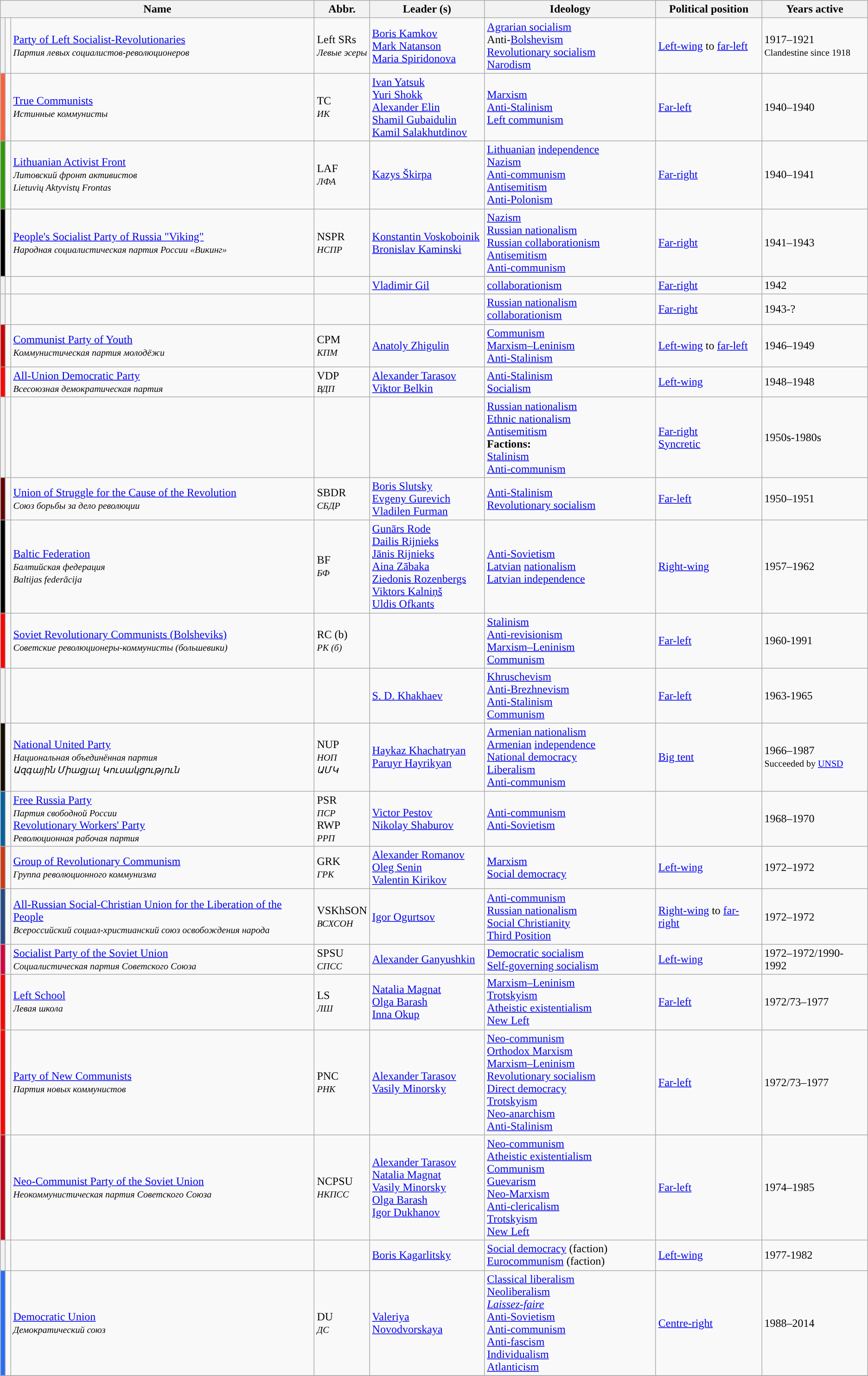<table class="wikitable sortable">
<tr>
<th colspan=3>Name</th>
<th>Abbr.</th>
<th>Leader (s)</th>
<th>Ideology</th>
<th>Political position</th>
<th>Years active</th>
</tr>
<tr>
<th style="background:"></th>
<td></td>
<td><a href='#'>Party of Left Socialist-Revolutionaries</a><br><small><em>Партия левых социалистов-революционеров</em></small></td>
<td>Left SRs<br><small><em>Левые эсеры</em></small></td>
<td><a href='#'>Boris Kamkov</a><br><a href='#'>Mark Natanson</a><br><a href='#'>Maria Spiridonova</a></td>
<td><a href='#'>Agrarian socialism</a><br>Anti-<a href='#'>Bolshevism</a><br><a href='#'>Revolutionary socialism</a><br><a href='#'>Narodism</a></td>
<td><a href='#'>Left-wing</a> to <a href='#'>far-left</a></td>
<td>1917–1921<br><small>Clandestine since 1918</small></td>
</tr>
<tr>
<th style="background:#FB6239;"></th>
<td></td>
<td><a href='#'>True Communists</a><br><small><em>Истинные коммунисты</em></small></td>
<td>TC<br><small><em>ИК</em></small></td>
<td><a href='#'>Ivan Yatsuk</a><br><a href='#'>Yuri Shokk</a><br><a href='#'>Alexander Elin</a><br><a href='#'>Shamil Gubaidulin</a><br><a href='#'>Kamil Salakhutdinov</a></td>
<td><a href='#'>Marxism</a><br><a href='#'>Anti-Stalinism</a><br><a href='#'>Left communism</a></td>
<td><a href='#'>Far-left</a></td>
<td>1940–1940</td>
</tr>
<tr>
<th style="background:#309805;"></th>
<td></td>
<td><a href='#'>Lithuanian Activist Front</a><br><small><em>Литовский фронт активистов<br>Lietuvių Aktyvistų Frontas</em></small></td>
<td>LAF<br><small><em>ЛФА</em></small></td>
<td><a href='#'>Kazys Škirpa</a></td>
<td><a href='#'>Lithuanian</a> <a href='#'>independence</a><br><a href='#'>Nazism</a><br><a href='#'>Anti-communism</a><br><a href='#'>Antisemitism</a><br><a href='#'>Anti-Polonism</a></td>
<td><a href='#'>Far-right</a></td>
<td>1940–1941</td>
</tr>
<tr>
<th style="background:#000000;"></th>
<td></td>
<td><a href='#'>People's Socialist Party of Russia "Viking"</a><br><small><em>Народная социалистическая партия России «Викинг»</em></small></td>
<td>NSPR<br><small><em>НСПР</em></small></td>
<td><a href='#'>Konstantin Voskoboinik</a><br><a href='#'>Bronislav Kaminski</a></td>
<td><a href='#'>Nazism</a><br><a href='#'>Russian nationalism</a><br><a href='#'>Russian collaborationism</a><br><a href='#'>Antisemitism</a><br><a href='#'>Anti-communism</a></td>
<td><a href='#'>Far-right</a></td>
<td>1941–1943</td>
</tr>
<tr>
<th></th>
<td></td>
<td></td>
<td></td>
<td><a href='#'>Vladimir Gil</a></td>
<td><a href='#'>collaborationism</a></td>
<td><a href='#'>Far-right</a></td>
<td>1942</td>
</tr>
<tr>
<th></th>
<td></td>
<td></td>
<td></td>
<td></td>
<td><a href='#'>Russian nationalism</a> <a href='#'>collaborationism</a></td>
<td><a href='#'>Far-right</a></td>
<td>1943-?</td>
</tr>
<tr>
<th style="background:#CC0000;"></th>
<td></td>
<td><a href='#'>Communist Party of Youth</a><br><small><em>Коммунистическая партия молодёжи</em></small></td>
<td>CPM<br><small><em>КПМ</em></small></td>
<td><a href='#'>Anatoly Zhigulin</a></td>
<td><a href='#'>Communism</a><br><a href='#'>Marxism–Leninism</a><br><a href='#'>Anti-Stalinism</a></td>
<td><a href='#'>Left-wing</a> to <a href='#'>far-left</a></td>
<td>1946–1949</td>
</tr>
<tr>
<th style="background:#FF0004;"></th>
<td></td>
<td><a href='#'>All-Union Democratic Party</a><br><small><em>Всесоюзная демократическая партия</em></small></td>
<td>VDP<br><small><em>ВДП</em></small></td>
<td><a href='#'>Alexander Tarasov</a><br><a href='#'>Viktor Belkin</a></td>
<td><a href='#'>Anti-Stalinism</a><br><a href='#'>Socialism</a></td>
<td><a href='#'>Left-wing</a></td>
<td>1948–1948</td>
</tr>
<tr>
<th></th>
<td></td>
<td></td>
<td></td>
<td></td>
<td><a href='#'>Russian nationalism</a><br><a href='#'>Ethnic nationalism</a><br><a href='#'>Antisemitism</a><br><strong>Factions:</strong><br><a href='#'>Stalinism</a><br><a href='#'>Anti-communism</a></td>
<td><a href='#'>Far-right</a><br><a href='#'>Syncretic</a></td>
<td>1950s-1980s</td>
</tr>
<tr>
<th style="background:#660101;"></th>
<td></td>
<td><a href='#'>Union of Struggle for the Cause of the Revolution</a><br><small><em>Союз борьбы за дело революции</em></small></td>
<td>SBDR<br><small><em>СБДР</em></small></td>
<td><a href='#'>Boris Slutsky</a><br><a href='#'>Evgeny Gurevich</a><br><a href='#'>Vladilen Furman</a></td>
<td><a href='#'>Anti-Stalinism</a><br><a href='#'>Revolutionary socialism</a></td>
<td><a href='#'>Far-left</a></td>
<td>1950–1951</td>
</tr>
<tr>
<th style="background:#010101;"></th>
<td></td>
<td><a href='#'>Baltic Federation</a><br><small><em>Балтийская федерация<br>Baltijas federācija</em></small></td>
<td>BF<br><small><em>БФ</em></small></td>
<td><a href='#'>Gunārs Rode</a><br><a href='#'>Dailis Rijnieks</a><br><a href='#'>Jānis Rijnieks</a><br><a href='#'>Aina Zābaka</a><br><a href='#'>Ziedonis Rozenbergs</a><br><a href='#'>Viktors Kalniņš</a><br><a href='#'>Uldis Ofkants</a></td>
<td><a href='#'>Anti-Sovietism</a><br><a href='#'>Latvian</a> <a href='#'>nationalism</a><br><a href='#'>Latvian independence</a></td>
<td><a href='#'>Right-wing</a></td>
<td>1957–1962</td>
</tr>
<tr>
<th style="background:red;"></th>
<td></td>
<td><a href='#'>Soviet Revolutionary Communists (Bolsheviks)</a><br><small><em>Советские революционеры-коммунисты (большевики)</em></small></td>
<td>RC (b)<br><small><em>РК (б)</em></small></td>
<td></td>
<td><a href='#'>Stalinism</a><br><a href='#'>Anti-revisionism</a><br><a href='#'>Marxism–Leninism</a><br><a href='#'>Communism</a></td>
<td><a href='#'>Far-left</a></td>
<td>1960-1991</td>
</tr>
<tr>
<th></th>
<td></td>
<td> </td>
<td></td>
<td><a href='#'>S. D. Khakhaev</a><br></td>
<td><a href='#'>Khruschevism</a><br><a href='#'>Anti-Brezhnevism</a><br><a href='#'>Anti-Stalinism</a><br><a href='#'>Communism</a></td>
<td><a href='#'>Far-left</a></td>
<td>1963-1965</td>
</tr>
<tr>
<th style="background:#150D00;"></th>
<td></td>
<td><a href='#'>National United Party</a><br><small><em>Национальная объединённая партия<br>Ազգային Միացյալ Կուսակցություն</em></small></td>
<td>NUP<br><small><em>НОП<br>ԱՄԿ</em></small></td>
<td><a href='#'>Haykaz Khachatryan</a><br><a href='#'>Paruyr Hayrikyan</a></td>
<td><a href='#'>Armenian nationalism</a><br><a href='#'>Armenian</a> <a href='#'>independence</a><br><a href='#'>National democracy</a><br><a href='#'>Liberalism</a><br><a href='#'>Anti-communism</a></td>
<td><a href='#'>Big tent</a></td>
<td>1966–1987<br><small>Succeeded by <a href='#'>UNSD</a></small></td>
</tr>
<tr>
<th style="background:#005F9E;"></th>
<td></td>
<td><a href='#'>Free Russia Party</a><br><small><em>Партия свободной России</em></small><br><a href='#'>Revolutionary Workers' Party</a><br><small><em>Революционная рабочая партия</em></small></td>
<td>PSR<br><small><em>ПСР</em></small><br>RWP<br><small><em>РРП</em></small></td>
<td><a href='#'>Victor Pestov</a><br><a href='#'>Nikolay Shaburov</a></td>
<td><a href='#'>Anti-communism</a><br><a href='#'>Anti-Sovietism</a></td>
<td></td>
<td>1968–1970</td>
</tr>
<tr>
<th style="background:#D03811;"></th>
<td></td>
<td><a href='#'>Group of Revolutionary Communism</a><br><small><em>Группа революционного коммунизма</em></small></td>
<td>GRK<br><small><em>ГРК</em></small></td>
<td><a href='#'>Alexander Romanov</a><br><a href='#'>Oleg Senin</a><br><a href='#'>Valentin Kirikov</a></td>
<td><a href='#'>Marxism</a><br><a href='#'>Social democracy</a></td>
<td><a href='#'>Left-wing</a></td>
<td>1972–1972</td>
</tr>
<tr>
<th style="background:#224887;"></th>
<td></td>
<td><a href='#'>All-Russian Social-Christian Union for the Liberation of the People</a><br><small><em>Всероссийский социал-христианский союз освобождения народа</em></small></td>
<td>VSKhSON<br><small><em>ВСХСОН</em></small></td>
<td><a href='#'>Igor Ogurtsov</a></td>
<td><a href='#'>Anti-communism</a><br><a href='#'>Russian nationalism</a><br><a href='#'>Social Christianity</a><br><a href='#'>Third Position</a></td>
<td><a href='#'>Right-wing</a> to <a href='#'>far-right</a></td>
<td>1972–1972</td>
</tr>
<tr>
<th style="background:#D50043;"></th>
<td></td>
<td><a href='#'>Socialist Party of the Soviet Union</a><br><small><em>Социалистическая партия Советского Союза</em></small></td>
<td>SPSU<br><small><em>СПСС</em></small></td>
<td><a href='#'>Alexander Ganyushkin</a></td>
<td><a href='#'>Democratic socialism</a><br><a href='#'>Self-governing socialism</a></td>
<td><a href='#'>Left-wing</a></td>
<td>1972–1972/1990-1992</td>
</tr>
<tr>
<th style="background:#FF0000;"></th>
<td></td>
<td><a href='#'>Left School</a><br><small><em>Левая школа</em></small></td>
<td>LS<br><small><em>ЛШ</em></small></td>
<td><a href='#'>Natalia Magnat</a><br><a href='#'>Olga Barash</a><br><a href='#'>Inna Okup</a></td>
<td><a href='#'>Marxism–Leninism</a><br><a href='#'>Trotskyism</a><br><a href='#'>Atheistic existentialism</a><br><a href='#'>New Left</a></td>
<td><a href='#'>Far-left</a></td>
<td>1972/73–1977</td>
</tr>
<tr>
<th style="background:#FF0000;"></th>
<td></td>
<td><a href='#'>Party of New Communists</a><br><small><em>Партия новых коммунистов</em></small></td>
<td>PNC<br><small><em>РНК</em></small></td>
<td><a href='#'>Alexander Tarasov</a><br><a href='#'>Vasily Minorsky</a></td>
<td><a href='#'>Neo-communism</a><br><a href='#'>Orthodox Marxism</a><br><a href='#'>Marxism–Leninism</a><br><a href='#'>Revolutionary socialism</a><br><a href='#'>Direct democracy</a><br><a href='#'>Trotskyism</a><br><a href='#'>Neo-anarchism</a><br><a href='#'>Anti-Stalinism</a></td>
<td><a href='#'>Far-left</a></td>
<td>1972/73–1977</td>
</tr>
<tr>
<th style="background:#C60017"></th>
<td></td>
<td><a href='#'>Neo-Communist Party of the Soviet Union</a><br><small><em>Неокоммунистическая партия Советского Союза</em></small></td>
<td>NCPSU<br><small><em>НКПСС</em></small></td>
<td><a href='#'>Alexander Tarasov</a><br><a href='#'>Natalia Magnat</a><br><a href='#'>Vasily Minorsky</a><br><a href='#'>Olga Barash</a><br><a href='#'>Igor Dukhanov</a></td>
<td><a href='#'>Neo-communism</a><br><a href='#'>Atheistic existentialism</a><br><a href='#'>Communism</a><br><a href='#'>Guevarism</a><br><a href='#'>Neo-Marxism</a><br><a href='#'>Anti-clericalism</a><br><a href='#'>Trotskyism</a><br><a href='#'>New Left</a></td>
<td><a href='#'>Far-left</a></td>
<td>1974–1985</td>
</tr>
<tr>
<th></th>
<td></td>
<td></td>
<td></td>
<td><a href='#'>Boris Kagarlitsky</a><br>
</td>
<td><a href='#'>Social democracy</a> (faction)<br><a href='#'>Eurocommunism</a> (faction)</td>
<td><a href='#'>Left-wing</a></td>
<td>1977-1982</td>
</tr>
<tr>
<th style="background:#266DF8;"></th>
<td></td>
<td><a href='#'>Democratic Union</a><br><small><em>Демократический союз</em></small></td>
<td>DU<br><small><em>ДС</em></small></td>
<td><a href='#'>Valeriya Novodvorskaya</a></td>
<td><a href='#'>Classical liberalism</a><br><a href='#'>Neoliberalism</a><br><em><a href='#'>Laissez-faire</a></em><br><a href='#'>Anti-Sovietism</a><br><a href='#'>Anti-communism</a><br><a href='#'>Anti-fascism</a><br><a href='#'>Individualism</a><br><a href='#'>Atlanticism</a></td>
<td><a href='#'>Centre-right</a></td>
<td>1988–2014</td>
</tr>
<tr>
</tr>
</table>
